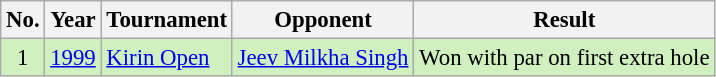<table class="wikitable" style="font-size:95%;">
<tr>
<th>No.</th>
<th>Year</th>
<th>Tournament</th>
<th>Opponent</th>
<th>Result</th>
</tr>
<tr style="background:#D0F0C0;">
<td align=center>1</td>
<td><a href='#'>1999</a></td>
<td><a href='#'>Kirin Open</a></td>
<td> <a href='#'>Jeev Milkha Singh</a></td>
<td>Won with par on first extra hole</td>
</tr>
</table>
